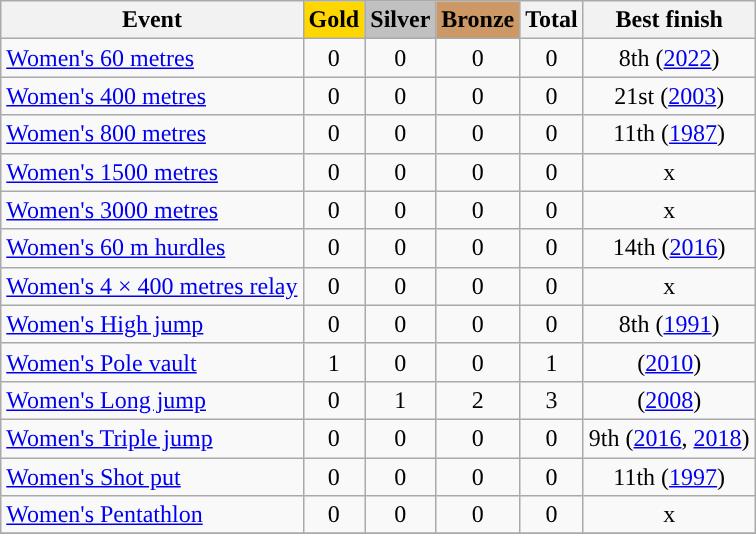<table class="wikitable sortable" style="text-align:center">
<tr>
<th>Event</th>
<th style="background-color:gold;">Gold</th>
<th style="background-color:silver;">Silver</th>
<th style="background-color:#c96;">Bronze</th>
<th>Total</th>
<th>Best finish</th>
</tr>
<tr>
<td align=left><a href='#'>Women's 60 metres</a></td>
<td>0</td>
<td>0</td>
<td>0</td>
<td>0</td>
<td>8th (<a href='#'>2022</a>)</td>
</tr>
<tr>
<td align=left><a href='#'>Women's 400 metres</a></td>
<td>0</td>
<td>0</td>
<td>0</td>
<td>0</td>
<td>21st (<a href='#'>2003</a>)</td>
</tr>
<tr>
<td align=left><a href='#'>Women's 800 metres</a></td>
<td>0</td>
<td>0</td>
<td>0</td>
<td>0</td>
<td>11th (<a href='#'>1987</a>)</td>
</tr>
<tr>
<td align=left><a href='#'>Women's 1500 metres</a></td>
<td>0</td>
<td>0</td>
<td>0</td>
<td>0</td>
<td>x</td>
</tr>
<tr>
<td align=left><a href='#'>Women's 3000 metres</a></td>
<td>0</td>
<td>0</td>
<td>0</td>
<td>0</td>
<td>x</td>
</tr>
<tr>
<td align=left><a href='#'>Women's 60 m hurdles</a></td>
<td>0</td>
<td>0</td>
<td>0</td>
<td>0</td>
<td>14th (<a href='#'>2016</a>)</td>
</tr>
<tr>
<td align=left><a href='#'>Women's 4 × 400 metres relay</a></td>
<td>0</td>
<td>0</td>
<td>0</td>
<td>0</td>
<td>x</td>
</tr>
<tr>
<td align=left><a href='#'>Women's High jump</a></td>
<td>0</td>
<td>0</td>
<td>0</td>
<td>0</td>
<td>8th (<a href='#'>1991</a>)</td>
</tr>
<tr>
<td align=left><a href='#'>Women's Pole vault</a></td>
<td>1</td>
<td>0</td>
<td>0</td>
<td>1</td>
<td> (<a href='#'>2010</a>)</td>
</tr>
<tr>
<td align=left><a href='#'>Women's Long jump</a></td>
<td>0</td>
<td>1</td>
<td>2</td>
<td>3</td>
<td> (<a href='#'>2008</a>)</td>
</tr>
<tr>
<td align=left><a href='#'>Women's Triple jump</a></td>
<td>0</td>
<td>0</td>
<td>0</td>
<td>0</td>
<td>9th (<a href='#'>2016</a>, <a href='#'>2018</a>)</td>
</tr>
<tr>
<td align=left><a href='#'>Women's Shot put</a></td>
<td>0</td>
<td>0</td>
<td>0</td>
<td>0</td>
<td>11th (<a href='#'>1997</a>)</td>
</tr>
<tr>
<td align=left><a href='#'>Women's Pentathlon</a></td>
<td>0</td>
<td>0</td>
<td>0</td>
<td>0</td>
<td>x</td>
</tr>
<tr>
</tr>
</table>
